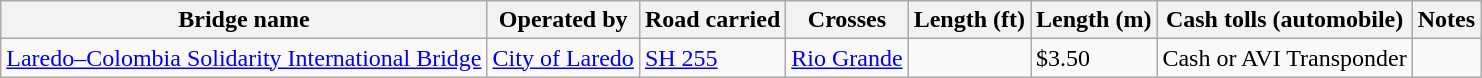<table class=wikitable>
<tr>
<th scope=col>Bridge name</th>
<th scope=col>Operated by</th>
<th scope=col>Road carried</th>
<th scope=col>Crosses</th>
<th scope=col>Length (ft)</th>
<th scope=col>Length (m)</th>
<th scope=col>Cash tolls (automobile)</th>
<th scope=col>Notes</th>
</tr>
<tr>
<td><a href='#'>Laredo–Colombia Solidarity International Bridge</a></td>
<td><a href='#'>City of Laredo</a></td>
<td><a href='#'>SH 255</a></td>
<td><a href='#'>Rio Grande</a></td>
<td></td>
<td>$3.50</td>
<td>Cash or AVI Transponder</td>
</tr>
</table>
